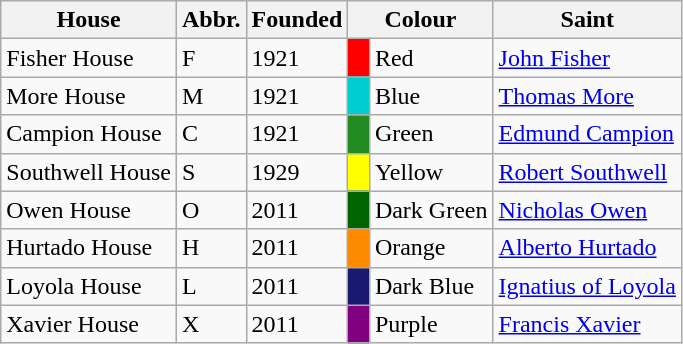<table class="wikitable">
<tr>
<th>House</th>
<th>Abbr.</th>
<th>Founded</th>
<th colspan="2">Colour</th>
<th>Saint</th>
</tr>
<tr>
<td>Fisher House</td>
<td>F</td>
<td>1921</td>
<td style="background:#f00; width:7px;"></td>
<td>Red</td>
<td><a href='#'>John Fisher</a></td>
</tr>
<tr>
<td>More House</td>
<td>M</td>
<td>1921</td>
<td style="background:#00CED1; width:7px;"></td>
<td>Blue</td>
<td><a href='#'>Thomas More</a></td>
</tr>
<tr>
<td>Campion House</td>
<td>C</td>
<td>1921</td>
<td style="background:#228B22; width:7px;"></td>
<td>Green</td>
<td><a href='#'>Edmund Campion</a></td>
</tr>
<tr>
<td>Southwell House</td>
<td>S</td>
<td>1929</td>
<td style="background:#ff0; width:7px;"></td>
<td>Yellow</td>
<td><a href='#'>Robert Southwell</a></td>
</tr>
<tr>
<td>Owen House</td>
<td>O</td>
<td>2011</td>
<td style="background:#006400; width:7px;"></td>
<td>Dark Green</td>
<td><a href='#'>Nicholas Owen</a></td>
</tr>
<tr>
<td>Hurtado House</td>
<td>H</td>
<td>2011</td>
<td style="background:#FF8C00;" width:7px;></td>
<td>Orange</td>
<td><a href='#'>Alberto Hurtado</a></td>
</tr>
<tr>
<td>Loyola House</td>
<td>L</td>
<td>2011</td>
<td style="background:#191970;" width:7px;></td>
<td>Dark Blue</td>
<td><a href='#'>Ignatius of Loyola</a></td>
</tr>
<tr>
<td>Xavier House</td>
<td>X</td>
<td>2011</td>
<td style="background:purple;" width:7px;></td>
<td>Purple</td>
<td><a href='#'>Francis Xavier</a></td>
</tr>
</table>
